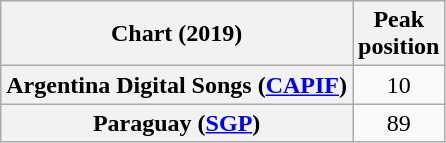<table class="wikitable plainrowheaders" style="text-align:center">
<tr>
<th scope="col">Chart (2019)</th>
<th scope="col">Peak<br>position</th>
</tr>
<tr>
<th scope="row">Argentina Digital Songs (<a href='#'>CAPIF</a>)</th>
<td>10</td>
</tr>
<tr>
<th scope="row">Paraguay (<a href='#'>SGP</a>)</th>
<td>89</td>
</tr>
</table>
